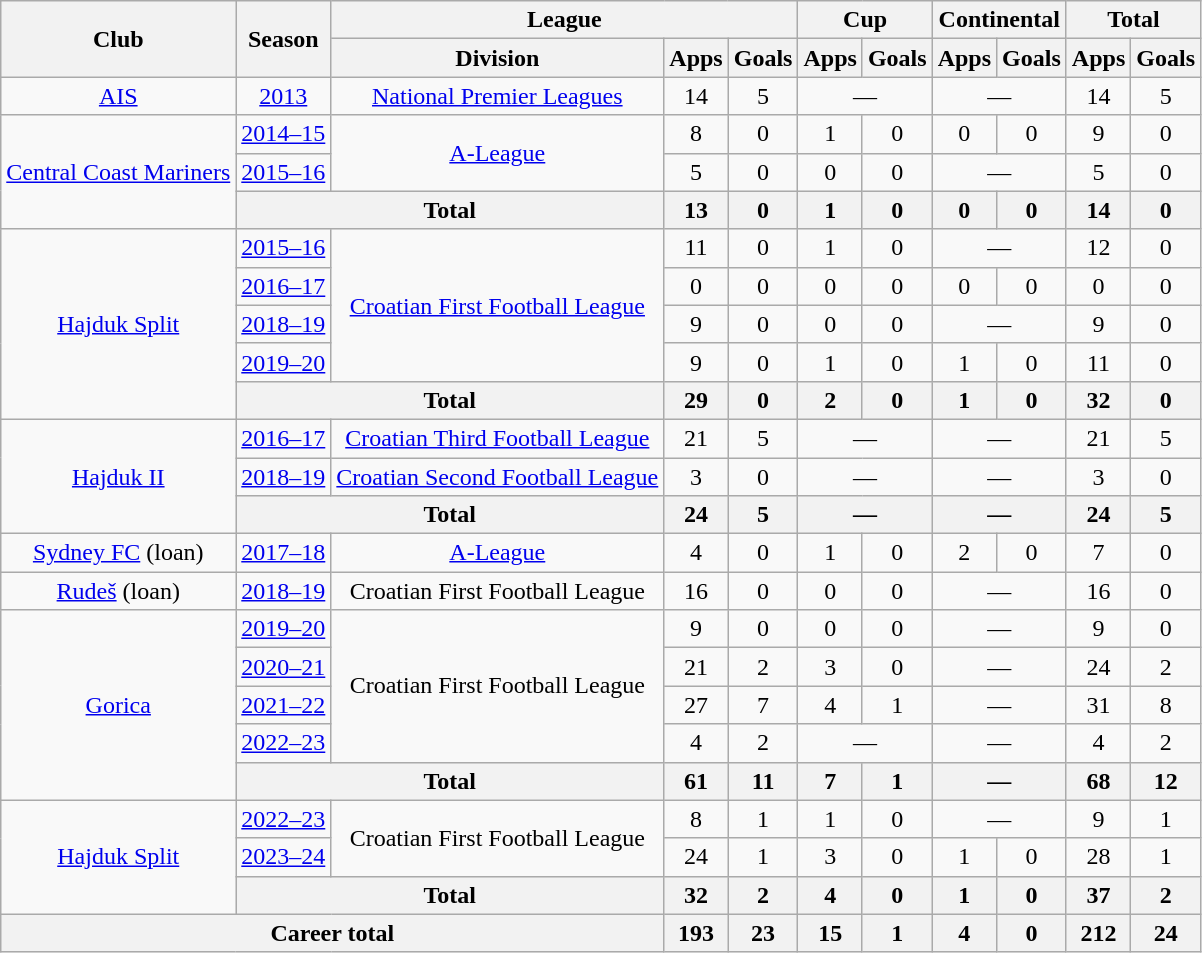<table class="wikitable" style="text-align: center;">
<tr>
<th rowspan="2">Club</th>
<th rowspan="2">Season</th>
<th colspan="3">League</th>
<th colspan="2">Cup</th>
<th colspan="2">Continental</th>
<th colspan="2">Total</th>
</tr>
<tr>
<th>Division</th>
<th>Apps</th>
<th>Goals</th>
<th>Apps</th>
<th>Goals</th>
<th>Apps</th>
<th>Goals</th>
<th>Apps</th>
<th>Goals</th>
</tr>
<tr>
<td><a href='#'>AIS</a></td>
<td><a href='#'>2013</a></td>
<td><a href='#'>National Premier Leagues</a></td>
<td>14</td>
<td>5</td>
<td colspan="2">—</td>
<td colspan="2">—</td>
<td>14</td>
<td>5</td>
</tr>
<tr>
<td rowspan=3><a href='#'>Central Coast Mariners</a></td>
<td><a href='#'>2014–15</a></td>
<td rowspan=2><a href='#'>A-League</a></td>
<td>8</td>
<td>0</td>
<td>1</td>
<td>0</td>
<td>0</td>
<td>0</td>
<td>9</td>
<td>0</td>
</tr>
<tr>
<td><a href='#'>2015–16</a></td>
<td>5</td>
<td>0</td>
<td>0</td>
<td>0</td>
<td colspan="2">—</td>
<td>5</td>
<td>0</td>
</tr>
<tr>
<th colspan=2>Total</th>
<th>13</th>
<th>0</th>
<th>1</th>
<th>0</th>
<th>0</th>
<th>0</th>
<th>14</th>
<th>0</th>
</tr>
<tr>
<td rowspan=5><a href='#'>Hajduk Split</a></td>
<td><a href='#'>2015–16</a></td>
<td rowspan=4><a href='#'>Croatian First Football League</a></td>
<td>11</td>
<td>0</td>
<td>1</td>
<td>0</td>
<td colspan="2">—</td>
<td>12</td>
<td>0</td>
</tr>
<tr>
<td><a href='#'>2016–17</a></td>
<td>0</td>
<td>0</td>
<td>0</td>
<td>0</td>
<td>0</td>
<td>0</td>
<td>0</td>
<td>0</td>
</tr>
<tr>
<td><a href='#'>2018–19</a></td>
<td>9</td>
<td>0</td>
<td>0</td>
<td>0</td>
<td colspan="2">—</td>
<td>9</td>
<td>0</td>
</tr>
<tr>
<td><a href='#'>2019–20</a></td>
<td>9</td>
<td>0</td>
<td>1</td>
<td>0</td>
<td>1</td>
<td>0</td>
<td>11</td>
<td>0</td>
</tr>
<tr>
<th colspan=2>Total</th>
<th>29</th>
<th>0</th>
<th>2</th>
<th>0</th>
<th>1</th>
<th>0</th>
<th>32</th>
<th>0</th>
</tr>
<tr>
<td rowspan=3><a href='#'>Hajduk II</a></td>
<td><a href='#'>2016–17</a></td>
<td><a href='#'>Croatian Third Football League</a></td>
<td>21</td>
<td>5</td>
<td colspan="2">—</td>
<td colspan="2">—</td>
<td>21</td>
<td>5</td>
</tr>
<tr>
<td><a href='#'>2018–19</a></td>
<td><a href='#'>Croatian Second Football League</a></td>
<td>3</td>
<td>0</td>
<td colspan="2">—</td>
<td colspan="2">—</td>
<td>3</td>
<td>0</td>
</tr>
<tr>
<th colspan=2>Total</th>
<th>24</th>
<th>5</th>
<th colspan="2">—</th>
<th colspan="2">—</th>
<th>24</th>
<th>5</th>
</tr>
<tr>
<td><a href='#'>Sydney FC</a> (loan)</td>
<td><a href='#'>2017–18</a></td>
<td><a href='#'>A-League</a></td>
<td>4</td>
<td>0</td>
<td>1</td>
<td>0</td>
<td>2</td>
<td>0</td>
<td>7</td>
<td>0</td>
</tr>
<tr>
<td><a href='#'>Rudeš</a> (loan)</td>
<td><a href='#'>2018–19</a></td>
<td>Croatian First Football League</td>
<td>16</td>
<td>0</td>
<td>0</td>
<td>0</td>
<td colspan="2">—</td>
<td>16</td>
<td>0</td>
</tr>
<tr>
<td rowspan=5><a href='#'>Gorica</a></td>
<td><a href='#'>2019–20</a></td>
<td rowspan=4>Croatian First Football League</td>
<td>9</td>
<td>0</td>
<td>0</td>
<td>0</td>
<td colspan="2">—</td>
<td>9</td>
<td>0</td>
</tr>
<tr>
<td><a href='#'>2020–21</a></td>
<td>21</td>
<td>2</td>
<td>3</td>
<td>0</td>
<td colspan="2">—</td>
<td>24</td>
<td>2</td>
</tr>
<tr>
<td><a href='#'>2021–22</a></td>
<td>27</td>
<td>7</td>
<td>4</td>
<td>1</td>
<td colspan="2">—</td>
<td>31</td>
<td>8</td>
</tr>
<tr>
<td><a href='#'>2022–23</a></td>
<td>4</td>
<td>2</td>
<td colspan="2">—</td>
<td colspan="2">—</td>
<td>4</td>
<td>2</td>
</tr>
<tr>
<th colspan=2>Total</th>
<th>61</th>
<th>11</th>
<th>7</th>
<th>1</th>
<th colspan="2">—</th>
<th>68</th>
<th>12</th>
</tr>
<tr>
<td rowspan=3><a href='#'>Hajduk Split</a></td>
<td><a href='#'>2022–23</a></td>
<td rowspan=2>Croatian First Football League</td>
<td>8</td>
<td>1</td>
<td>1</td>
<td>0</td>
<td colspan="2">—</td>
<td>9</td>
<td>1</td>
</tr>
<tr>
<td><a href='#'>2023–24</a></td>
<td>24</td>
<td>1</td>
<td>3</td>
<td>0</td>
<td>1</td>
<td>0</td>
<td>28</td>
<td>1</td>
</tr>
<tr>
<th colspan=2>Total</th>
<th>32</th>
<th>2</th>
<th>4</th>
<th>0</th>
<th>1</th>
<th>0</th>
<th>37</th>
<th>2</th>
</tr>
<tr>
<th colspan=3>Career total</th>
<th>193</th>
<th>23</th>
<th>15</th>
<th>1</th>
<th>4</th>
<th>0</th>
<th>212</th>
<th>24</th>
</tr>
</table>
